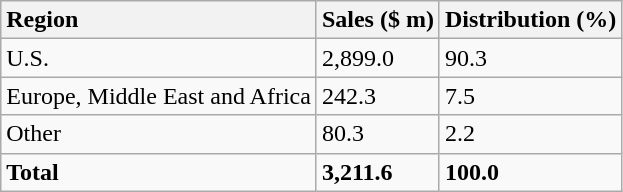<table class="wikitable" style="text-align:left">
<tr>
<th style="text-align:left">Region</th>
<th style="text-align:left">Sales ($ m)</th>
<th style="text-align:left">Distribution (%)</th>
</tr>
<tr>
<td>U.S.</td>
<td>2,899.0</td>
<td>90.3</td>
</tr>
<tr>
<td>Europe, Middle East and Africa</td>
<td>242.3</td>
<td>7.5</td>
</tr>
<tr>
<td>Other</td>
<td>80.3</td>
<td>2.2</td>
</tr>
<tr>
<td><strong>Total</strong></td>
<td><strong>3,211.6</strong></td>
<td><strong>100.0</strong></td>
</tr>
</table>
